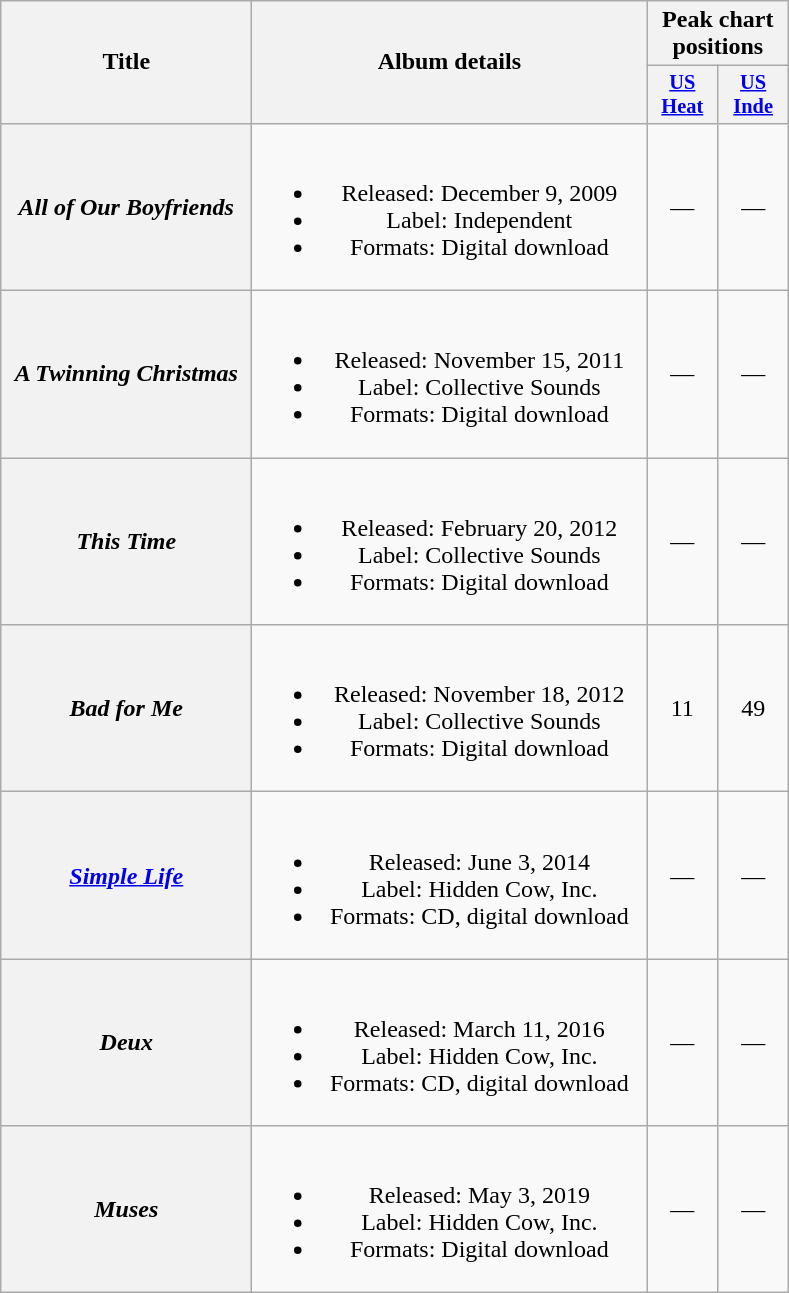<table class="wikitable plainrowheaders" style="text-align:center;">
<tr>
<th rowspan="2" scope="col" style="width:10em;">Title</th>
<th rowspan="2" scope="col" style="width:16em;">Album details</th>
<th colspan="2">Peak chart positions</th>
</tr>
<tr>
<th scope="col" style="width:3em;font-size:85%;"><a href='#'>US</a><br><a href='#'>Heat</a><br></th>
<th scope="col" style="width:3em;font-size:85%;"><a href='#'>US</a><br><a href='#'>Inde</a><br></th>
</tr>
<tr>
<th scope="row"><em>All of Our Boyfriends</em></th>
<td><br><ul><li>Released: December 9, 2009</li><li>Label: Independent</li><li>Formats: Digital download</li></ul></td>
<td>—</td>
<td>—</td>
</tr>
<tr>
<th scope="row"><em>A Twinning Christmas</em></th>
<td><br><ul><li>Released: November 15, 2011</li><li>Label: Collective Sounds</li><li>Formats: Digital download</li></ul></td>
<td>—</td>
<td>—</td>
</tr>
<tr>
<th scope="row"><em>This Time</em></th>
<td><br><ul><li>Released: February 20, 2012</li><li>Label: Collective Sounds</li><li>Formats: Digital download</li></ul></td>
<td>—</td>
<td>—</td>
</tr>
<tr>
<th scope="row"><em>Bad for Me</em></th>
<td><br><ul><li>Released: November 18, 2012</li><li>Label: Collective Sounds</li><li>Formats: Digital download</li></ul></td>
<td>11</td>
<td>49</td>
</tr>
<tr>
<th scope="row"><em><a href='#'>Simple Life</a></em></th>
<td><br><ul><li>Released: June 3, 2014</li><li>Label: Hidden Cow, Inc.</li><li>Formats: CD, digital download</li></ul></td>
<td>—</td>
<td>—</td>
</tr>
<tr>
<th scope="row"><em>Deux</em></th>
<td><br><ul><li>Released: March 11, 2016</li><li>Label: Hidden Cow, Inc.</li><li>Formats: CD, digital download</li></ul></td>
<td>—</td>
<td>—</td>
</tr>
<tr>
<th scope="row"><em>Muses</em></th>
<td><br><ul><li>Released: May 3, 2019</li><li>Label: Hidden Cow, Inc.</li><li>Formats: Digital download</li></ul></td>
<td>—</td>
<td>—</td>
</tr>
</table>
